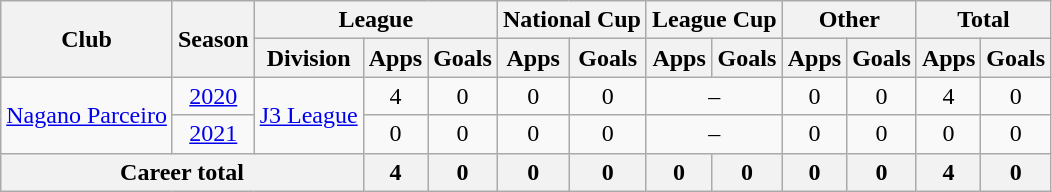<table class="wikitable" style="text-align: center">
<tr>
<th rowspan="2">Club</th>
<th rowspan="2">Season</th>
<th colspan="3">League</th>
<th colspan="2">National Cup</th>
<th colspan="2">League Cup</th>
<th colspan="2">Other</th>
<th colspan="2">Total</th>
</tr>
<tr>
<th>Division</th>
<th>Apps</th>
<th>Goals</th>
<th>Apps</th>
<th>Goals</th>
<th>Apps</th>
<th>Goals</th>
<th>Apps</th>
<th>Goals</th>
<th>Apps</th>
<th>Goals</th>
</tr>
<tr>
<td rowspan="2"><a href='#'>Nagano Parceiro</a></td>
<td><a href='#'>2020</a></td>
<td rowspan="2"><a href='#'>J3 League</a></td>
<td>4</td>
<td>0</td>
<td>0</td>
<td>0</td>
<td colspan="2">–</td>
<td>0</td>
<td>0</td>
<td>4</td>
<td>0</td>
</tr>
<tr>
<td><a href='#'>2021</a></td>
<td>0</td>
<td>0</td>
<td>0</td>
<td>0</td>
<td colspan="2">–</td>
<td>0</td>
<td>0</td>
<td>0</td>
<td>0</td>
</tr>
<tr>
<th colspan=3>Career total</th>
<th>4</th>
<th>0</th>
<th>0</th>
<th>0</th>
<th>0</th>
<th>0</th>
<th>0</th>
<th>0</th>
<th>4</th>
<th>0</th>
</tr>
</table>
